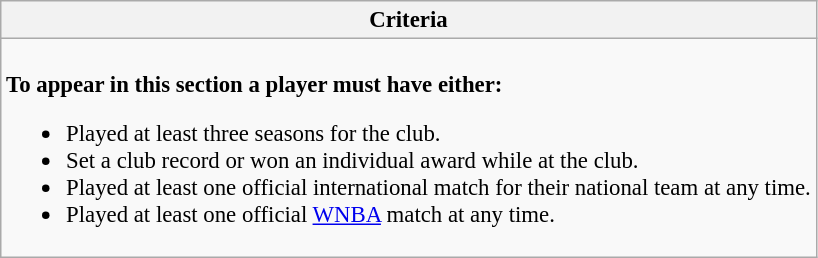<table class="wikitable collapsible collapsed" style="font-size:95%;">
<tr>
<th>Criteria</th>
</tr>
<tr>
<td><br><strong>To appear in this section a player must have either:</strong><ul><li>Played at least three seasons for the club.</li><li>Set a club record or won an individual award while at the club.</li><li>Played at least one official international match for their national team at any time.</li><li>Played at least one official <a href='#'>WNBA</a> match at any time.</li></ul></td>
</tr>
</table>
